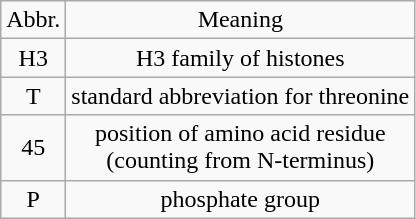<table class="wikitable" style="text-align:center">
<tr>
<td>Abbr.</td>
<td>Meaning</td>
</tr>
<tr>
<td>H3</td>
<td>H3 family of histones</td>
</tr>
<tr>
<td>T</td>
<td>standard abbreviation for threonine</td>
</tr>
<tr>
<td>45</td>
<td>position of amino acid residue<br>(counting from N-terminus)</td>
</tr>
<tr>
<td>P</td>
<td>phosphate  group</td>
</tr>
</table>
